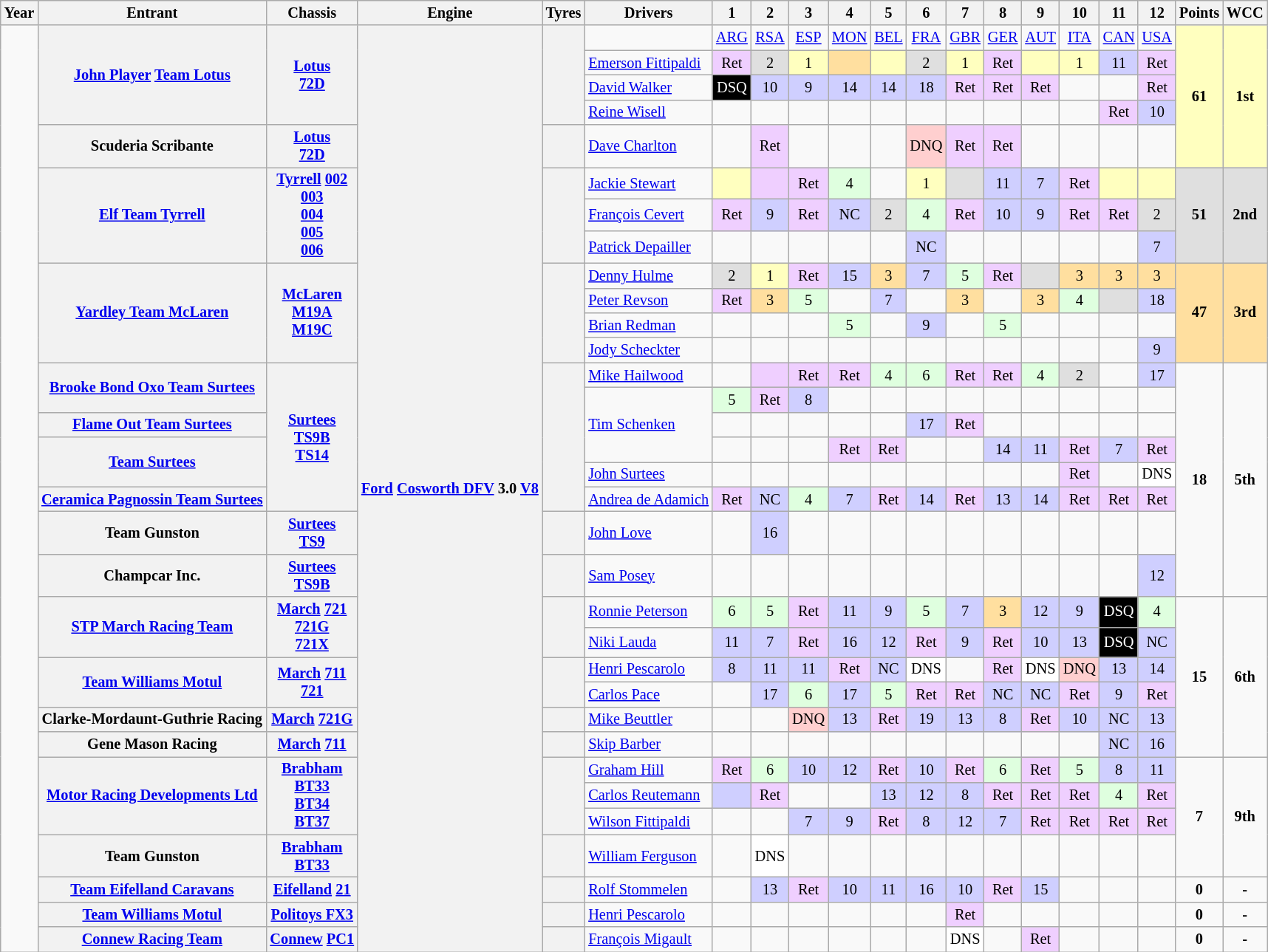<table class="wikitable" style="text-align:center; font-size:85%">
<tr>
<th>Year</th>
<th>Entrant</th>
<th>Chassis</th>
<th>Engine</th>
<th>Tyres</th>
<th>Drivers</th>
<th>1</th>
<th>2</th>
<th>3</th>
<th>4</th>
<th>5</th>
<th>6</th>
<th>7</th>
<th>8</th>
<th>9</th>
<th>10</th>
<th>11</th>
<th>12</th>
<th>Points</th>
<th>WCC</th>
</tr>
<tr>
<td rowspan="33"></td>
<th rowspan="4"><a href='#'>John Player</a> <a href='#'>Team Lotus</a></th>
<th rowspan="4"><a href='#'>Lotus</a><br><a href='#'>72D</a></th>
<th rowspan="33"><a href='#'>Ford</a> <a href='#'>Cosworth DFV</a> 3.0 <a href='#'>V8</a></th>
<th rowspan="4"></th>
<td></td>
<td><a href='#'>ARG</a></td>
<td><a href='#'>RSA</a></td>
<td><a href='#'>ESP</a></td>
<td><a href='#'>MON</a></td>
<td><a href='#'>BEL</a></td>
<td><a href='#'>FRA</a></td>
<td><a href='#'>GBR</a></td>
<td><a href='#'>GER</a></td>
<td><a href='#'>AUT</a></td>
<td><a href='#'>ITA</a></td>
<td><a href='#'>CAN</a></td>
<td><a href='#'>USA</a></td>
<td rowspan="5" style="background:#FFFFBF;"><strong>61</strong></td>
<td rowspan="5" style="background:#FFFFBF;"><strong>1st</strong></td>
</tr>
<tr>
<td align="left"><a href='#'>Emerson Fittipaldi</a></td>
<td style="background:#EFCFFF;">Ret</td>
<td style="background:#DFDFDF;">2</td>
<td style="background:#FFFFBF;">1</td>
<td style="background:#FFDF9F;"></td>
<td style="background:#FFFFBF;"></td>
<td style="background:#DFDFDF;">2</td>
<td style="background:#FFFFBF;">1</td>
<td style="background:#EFCFFF;">Ret</td>
<td style="background:#FFFFBF;"></td>
<td style="background:#FFFFBF;">1</td>
<td style="background:#CFCFFF;">11</td>
<td style="background:#EFCFFF;">Ret</td>
</tr>
<tr>
<td align="left"><a href='#'>David Walker</a></td>
<td style="background:#000000; color:#ffffff">DSQ</td>
<td style="background:#CFCFFF;">10</td>
<td style="background:#CFCFFF;">9</td>
<td style="background:#CFCFFF;">14</td>
<td style="background:#CFCFFF;">14</td>
<td style="background:#CFCFFF;">18</td>
<td style="background:#EFCFFF;">Ret</td>
<td style="background:#EFCFFF;">Ret</td>
<td style="background:#EFCFFF;">Ret</td>
<td></td>
<td></td>
<td style="background:#EFCFFF;">Ret</td>
</tr>
<tr>
<td align="left"><a href='#'>Reine Wisell</a></td>
<td></td>
<td></td>
<td></td>
<td></td>
<td></td>
<td></td>
<td></td>
<td></td>
<td></td>
<td></td>
<td style="background:#EFCFFF;">Ret</td>
<td style="background:#CFCFFF;">10</td>
</tr>
<tr>
<th>Scuderia Scribante</th>
<th><a href='#'>Lotus</a><br><a href='#'>72D</a></th>
<th></th>
<td align="left"><a href='#'>Dave Charlton</a></td>
<td></td>
<td style="background:#EFCFFF;">Ret</td>
<td></td>
<td></td>
<td></td>
<td style="background:#FFCFCF;">DNQ</td>
<td style="background:#EFCFFF;">Ret</td>
<td style="background:#EFCFFF;">Ret</td>
<td></td>
<td></td>
<td></td>
<td></td>
</tr>
<tr>
<th rowspan="3"><a href='#'>Elf Team Tyrrell</a></th>
<th rowspan="3"><a href='#'>Tyrrell</a> <a href='#'>002</a><br><a href='#'>003</a><br> <a href='#'>004</a><br> <a href='#'>005</a><br><a href='#'>006</a></th>
<th rowspan="3"></th>
<td align="left"><a href='#'>Jackie Stewart</a></td>
<td style="background:#FFFFBF;"></td>
<td style="background:#EFCFFF;"></td>
<td style="background:#EFCFFF;">Ret</td>
<td style="background:#DFFFDF;">4</td>
<td></td>
<td style="background:#FFFFBF;">1</td>
<td style="background:#DFDFDF;"></td>
<td style="background:#CFCFFF;">11</td>
<td style="background:#CFCFFF;">7</td>
<td style="background:#EFCFFF;">Ret</td>
<td style="background:#FFFFBF;"></td>
<td style="background:#FFFFBF;"></td>
<td rowspan="3" style="background:#DFDFDF;"><strong>51</strong></td>
<td rowspan="3" style="background:#DFDFDF;"><strong>2nd</strong></td>
</tr>
<tr>
<td align="left"><a href='#'>François Cevert</a></td>
<td style="background:#EFCFFF;">Ret</td>
<td style="background:#CFCFFF;">9</td>
<td style="background:#EFCFFF;">Ret</td>
<td style="background:#CFCFFF;">NC</td>
<td style="background:#DFDFDF;">2</td>
<td style="background:#DFFFDF;">4</td>
<td style="background:#EFCFFF;">Ret</td>
<td style="background:#CFCFFF;">10</td>
<td style="background:#CFCFFF;">9</td>
<td style="background:#EFCFFF;">Ret</td>
<td style="background:#EFCFFF;">Ret</td>
<td style="background:#DFDFDF;">2</td>
</tr>
<tr>
<td align="left"><a href='#'>Patrick Depailler</a></td>
<td></td>
<td></td>
<td></td>
<td></td>
<td></td>
<td style="background:#CFCFFF;">NC</td>
<td></td>
<td></td>
<td></td>
<td></td>
<td></td>
<td style="background:#CFCFFF;">7</td>
</tr>
<tr>
<th rowspan="4"><a href='#'>Yardley Team McLaren</a></th>
<th rowspan="4"><a href='#'>McLaren</a><br><a href='#'>M19A</a><br><a href='#'>M19C</a></th>
<th rowspan="4"></th>
<td align="left"><a href='#'>Denny Hulme</a></td>
<td style="background:#DFDFDF;">2</td>
<td style="background:#FFFFBF;">1</td>
<td style="background:#EFCFFF;">Ret</td>
<td style="background:#CFCFFF;">15</td>
<td style="background:#FFDF9F;">3</td>
<td style="background:#CFCFFF;">7</td>
<td style="background:#DFFFDF;">5</td>
<td style="background:#EFCFFF;">Ret</td>
<td style="background:#DFDFDF;"></td>
<td style="background:#FFDF9F;">3</td>
<td style="background:#FFDF9F;">3</td>
<td style="background:#FFDF9F;">3</td>
<td rowspan=4 style="background:#ffdf9f;"><strong>47</strong></td>
<td rowspan=4 style="background:#ffdf9f;"><strong>3rd</strong></td>
</tr>
<tr>
<td align="left"><a href='#'>Peter Revson</a></td>
<td style="background:#EFCFFF;">Ret</td>
<td style="background:#FFDF9F;">3</td>
<td style="background:#DFFFDF;">5</td>
<td></td>
<td style="background:#CFCFFF;">7</td>
<td></td>
<td style="background:#FFDF9F;">3</td>
<td></td>
<td style="background:#FFDF9F;">3</td>
<td style="background:#DFFFDF;">4</td>
<td style="background:#DFDFDF;"></td>
<td style="background:#CFCFFF;">18</td>
</tr>
<tr>
<td align="left"><a href='#'>Brian Redman</a></td>
<td></td>
<td></td>
<td></td>
<td style="background:#DFFFDF;">5</td>
<td></td>
<td style="background:#CFCFFF;">9</td>
<td></td>
<td style="background:#DFFFDF;">5</td>
<td></td>
<td></td>
<td></td>
<td></td>
</tr>
<tr>
<td align="left"><a href='#'>Jody Scheckter</a></td>
<td></td>
<td></td>
<td></td>
<td></td>
<td></td>
<td></td>
<td></td>
<td></td>
<td></td>
<td></td>
<td></td>
<td style="background:#CFCFFF;">9</td>
</tr>
<tr>
<th rowspan="2"><a href='#'>Brooke Bond Oxo Team Surtees</a></th>
<th rowspan="6"><a href='#'>Surtees</a><br><a href='#'>TS9B</a><br><a href='#'>TS14</a></th>
<th rowspan="6"></th>
<td align="left"><a href='#'>Mike Hailwood</a></td>
<td></td>
<td style="background:#EFCFFF;"></td>
<td style="background:#EFCFFF;">Ret</td>
<td style="background:#EFCFFF;">Ret</td>
<td style="background:#DFFFDF;">4</td>
<td style="background:#DFFFDF;">6</td>
<td style="background:#EFCFFF;">Ret</td>
<td style="background:#EFCFFF;">Ret</td>
<td style="background:#DFFFDF;">4</td>
<td style="background:#DFDFDF;">2</td>
<td></td>
<td style="background:#CFCFFF;">17</td>
<td rowspan="8"><strong>18</strong></td>
<td rowspan="8"><strong>5th</strong></td>
</tr>
<tr>
<td rowspan="3" align="left"><a href='#'>Tim Schenken</a></td>
<td style="background:#DFFFDF;">5</td>
<td style="background:#EFCFFF;">Ret</td>
<td style="background:#CFCFFF;">8</td>
<td></td>
<td></td>
<td></td>
<td></td>
<td></td>
<td></td>
<td></td>
<td></td>
<td></td>
</tr>
<tr>
<th><a href='#'>Flame Out Team Surtees</a></th>
<td></td>
<td></td>
<td></td>
<td></td>
<td></td>
<td style="background:#CFCFFF;">17</td>
<td style="background:#EFCFFF;">Ret</td>
<td></td>
<td></td>
<td></td>
<td></td>
<td></td>
</tr>
<tr>
<th rowspan="2"><a href='#'>Team Surtees</a></th>
<td></td>
<td></td>
<td></td>
<td style="background:#EFCFFF;">Ret</td>
<td style="background:#EFCFFF;">Ret</td>
<td></td>
<td></td>
<td style="background:#CFCFFF;">14</td>
<td style="background:#CFCFFF;">11</td>
<td style="background:#EFCFFF;">Ret</td>
<td style="background:#CFCFFF;">7</td>
<td style="background:#EFCFFF;">Ret</td>
</tr>
<tr>
<td align="left"><a href='#'>John Surtees</a></td>
<td></td>
<td></td>
<td></td>
<td></td>
<td></td>
<td></td>
<td></td>
<td></td>
<td></td>
<td style="background:#EFCFFF;">Ret</td>
<td></td>
<td style="background:#ffffff;">DNS</td>
</tr>
<tr>
<th><a href='#'>Ceramica Pagnossin Team Surtees</a></th>
<td align="left"><a href='#'>Andrea de Adamich</a></td>
<td style="background:#EFCFFF;">Ret</td>
<td style="background:#CFCFFF;">NC</td>
<td style="background:#DFFFDF;">4</td>
<td style="background:#CFCFFF;">7</td>
<td style="background:#EFCFFF;">Ret</td>
<td style="background:#CFCFFF;">14</td>
<td style="background:#EFCFFF;">Ret</td>
<td style="background:#CFCFFF;">13</td>
<td style="background:#CFCFFF;">14</td>
<td style="background:#EFCFFF;">Ret</td>
<td style="background:#EFCFFF;">Ret</td>
<td style="background:#EFCFFF;">Ret</td>
</tr>
<tr>
<th>Team Gunston</th>
<th><a href='#'>Surtees</a><br><a href='#'>TS9</a></th>
<th></th>
<td style="text-align:left"><a href='#'>John Love</a></td>
<td></td>
<td style="background:#CFCFFF;">16</td>
<td></td>
<td></td>
<td></td>
<td></td>
<td></td>
<td></td>
<td></td>
<td></td>
<td></td>
<td></td>
</tr>
<tr>
<th>Champcar Inc.</th>
<th><a href='#'>Surtees</a><br><a href='#'>TS9B</a></th>
<th></th>
<td align="left"><a href='#'>Sam Posey</a></td>
<td></td>
<td></td>
<td></td>
<td></td>
<td></td>
<td></td>
<td></td>
<td></td>
<td></td>
<td></td>
<td></td>
<td style="background:#CFCFFF;">12</td>
</tr>
<tr>
<th rowspan="2"><a href='#'>STP March Racing Team</a></th>
<th rowspan="2"><a href='#'>March</a> <a href='#'>721</a><br><a href='#'>721G</a><br><a href='#'>721X</a></th>
<th rowspan="2"></th>
<td align="left"><a href='#'>Ronnie Peterson</a></td>
<td style="background:#DFFFDF;">6</td>
<td style="background:#DFFFDF;">5</td>
<td style="background:#EFCFFF;">Ret</td>
<td style="background:#CFCFFF;">11</td>
<td style="background:#CFCFFF;">9</td>
<td style="background:#DFFFDF;">5</td>
<td style="background:#CFCFFF;">7</td>
<td style="background:#FFDF9F;">3</td>
<td style="background:#CFCFFF;">12</td>
<td style="background:#CFCFFF;">9</td>
<td style="background:#000000; color:#ffffff">DSQ</td>
<td style="background:#DFFFDF;">4</td>
<td rowspan="6"><strong>15</strong></td>
<td rowspan="6"><strong>6th</strong></td>
</tr>
<tr>
<td align="left"><a href='#'>Niki Lauda</a></td>
<td style="background:#CFCFFF;">11</td>
<td style="background:#CFCFFF;">7</td>
<td style="background:#EFCFFF;">Ret</td>
<td style="background:#CFCFFF;">16</td>
<td style="background:#CFCFFF;">12</td>
<td style="background:#EFCFFF;">Ret</td>
<td style="background:#CFCFFF;">9</td>
<td style="background:#EFCFFF;">Ret</td>
<td style="background:#CFCFFF;">10</td>
<td style="background:#CFCFFF;">13</td>
<td style="background:#000000; color:#ffffff">DSQ</td>
<td style="background:#CFCFFF;">NC</td>
</tr>
<tr>
<th rowspan="2"><a href='#'>Team Williams Motul</a></th>
<th rowspan="2"><a href='#'>March</a> <a href='#'>711</a><br><a href='#'>721</a></th>
<th rowspan="2"></th>
<td align="left"><a href='#'>Henri Pescarolo</a></td>
<td style="background:#CFCFFF;">8</td>
<td style="background:#CFCFFF;">11</td>
<td style="background:#CFCFFF;">11</td>
<td style="background:#EFCFFF;">Ret</td>
<td style="background:#CFCFFF;">NC</td>
<td style="background:#ffffff;">DNS</td>
<td></td>
<td style="background:#EFCFFF;">Ret</td>
<td style="background:#ffffff;">DNS</td>
<td style="background:#FFCFCF;">DNQ</td>
<td style="background:#CFCFFF;">13</td>
<td style="background:#CFCFFF;">14</td>
</tr>
<tr>
<td align="left"><a href='#'>Carlos Pace</a></td>
<td></td>
<td style="background:#CFCFFF;">17</td>
<td style="background:#DFFFDF;">6</td>
<td style="background:#CFCFFF;">17</td>
<td style="background:#DFFFDF;">5</td>
<td style="background:#EFCFFF;">Ret</td>
<td style="background:#EFCFFF;">Ret</td>
<td style="background:#CFCFFF;">NC</td>
<td style="background:#CFCFFF;">NC</td>
<td style="background:#EFCFFF;">Ret</td>
<td style="background:#CFCFFF;">9</td>
<td style="background:#EFCFFF;">Ret</td>
</tr>
<tr>
<th>Clarke-Mordaunt-Guthrie Racing</th>
<th><a href='#'>March</a> <a href='#'>721G</a></th>
<th></th>
<td align="left"><a href='#'>Mike Beuttler</a></td>
<td></td>
<td></td>
<td style="background:#FFCFCF;">DNQ</td>
<td style="background:#CFCFFF;">13</td>
<td style="background:#EFCFFF;">Ret</td>
<td style="background:#CFCFFF;">19</td>
<td style="background:#CFCFFF;">13</td>
<td style="background:#CFCFFF;">8</td>
<td style="background:#EFCFFF;">Ret</td>
<td style="background:#CFCFFF;">10</td>
<td style="background:#CFCFFF;">NC</td>
<td style="background:#CFCFFF;">13</td>
</tr>
<tr>
<th>Gene Mason Racing</th>
<th><a href='#'>March</a> <a href='#'>711</a></th>
<th></th>
<td style="text-align:left"><a href='#'>Skip Barber</a></td>
<td></td>
<td></td>
<td></td>
<td></td>
<td></td>
<td></td>
<td></td>
<td></td>
<td></td>
<td></td>
<td style="background:#CFCFFF;">NC</td>
<td style="background:#CFCFFF;">16</td>
</tr>
<tr>
<th rowspan="3"><a href='#'>Motor Racing Developments Ltd</a></th>
<th rowspan="3"><a href='#'>Brabham</a><br><a href='#'>BT33</a><br><a href='#'>BT34</a><br><a href='#'>BT37</a></th>
<th rowspan="3"></th>
<td align="left"><a href='#'>Graham Hill</a></td>
<td style="background:#EFCFFF;">Ret</td>
<td style="background:#DFFFDF;">6</td>
<td style="background:#CFCFFF;">10</td>
<td style="background:#CFCFFF;">12</td>
<td style="background:#EFCFFF;">Ret</td>
<td style="background:#CFCFFF;">10</td>
<td style="background:#EFCFFF;">Ret</td>
<td style="background:#DFFFDF;">6</td>
<td style="background:#EFCFFF;">Ret</td>
<td style="background:#DFFFDF;">5</td>
<td style="background:#CFCFFF;">8</td>
<td style="background:#CFCFFF;">11</td>
<td rowspan="4"><strong>7</strong></td>
<td rowspan="4"><strong>9th</strong></td>
</tr>
<tr>
<td align="left"><a href='#'>Carlos Reutemann</a></td>
<td style="background:#CFCFFF;"></td>
<td style="background:#EFCFFF;">Ret</td>
<td></td>
<td></td>
<td style="background:#CFCFFF;">13</td>
<td style="background:#CFCFFF;">12</td>
<td style="background:#CFCFFF;">8</td>
<td style="background:#EFCFFF;">Ret</td>
<td style="background:#EFCFFF;">Ret</td>
<td style="background:#EFCFFF;">Ret</td>
<td style="background:#DFFFDF;">4</td>
<td style="background:#EFCFFF;">Ret</td>
</tr>
<tr>
<td align="left"><a href='#'>Wilson Fittipaldi</a></td>
<td></td>
<td></td>
<td style="background:#CFCFFF;">7</td>
<td style="background:#CFCFFF;">9</td>
<td style="background:#EFCFFF;">Ret</td>
<td style="background:#CFCFFF;">8</td>
<td style="background:#CFCFFF;">12</td>
<td style="background:#CFCFFF;">7</td>
<td style="background:#EFCFFF;">Ret</td>
<td style="background:#EFCFFF;">Ret</td>
<td style="background:#EFCFFF;">Ret</td>
<td style="background:#EFCFFF;">Ret</td>
</tr>
<tr>
<th>Team Gunston</th>
<th><a href='#'>Brabham</a><br><a href='#'>BT33</a></th>
<th></th>
<td style="text-align:left"><a href='#'>William Ferguson</a></td>
<td></td>
<td style="background:#ffffff;">DNS</td>
<td></td>
<td></td>
<td></td>
<td></td>
<td></td>
<td></td>
<td></td>
<td></td>
<td></td>
<td></td>
</tr>
<tr>
<th><a href='#'>Team Eifelland Caravans</a></th>
<th><a href='#'>Eifelland</a> <a href='#'>21</a></th>
<th></th>
<td align="left"><a href='#'>Rolf Stommelen</a></td>
<td></td>
<td style="background:#CFCFFF;">13</td>
<td style="background:#EFCFFF;">Ret</td>
<td style="background:#CFCFFF;">10</td>
<td style="background:#CFCFFF;">11</td>
<td style="background:#CFCFFF;">16</td>
<td style="background:#CFCFFF;">10</td>
<td style="background:#EFCFFF;">Ret</td>
<td style="background:#CFCFFF;">15</td>
<td></td>
<td></td>
<td></td>
<td><strong>0</strong></td>
<td><strong>-</strong></td>
</tr>
<tr>
<th><a href='#'>Team Williams Motul</a></th>
<th><a href='#'>Politoys FX3</a></th>
<th></th>
<td align="left"><a href='#'>Henri Pescarolo</a></td>
<td></td>
<td></td>
<td></td>
<td></td>
<td></td>
<td></td>
<td style="background:#EFCFFF;">Ret</td>
<td></td>
<td></td>
<td></td>
<td></td>
<td></td>
<td><strong>0</strong></td>
<td><strong>-</strong></td>
</tr>
<tr>
<th><a href='#'>Connew Racing Team</a></th>
<th><a href='#'>Connew</a> <a href='#'>PC1</a></th>
<th></th>
<td align="left"><a href='#'>François Migault</a></td>
<td></td>
<td></td>
<td></td>
<td></td>
<td></td>
<td></td>
<td style="background:#ffffff;">DNS</td>
<td></td>
<td style="background:#EFCFFF;">Ret</td>
<td></td>
<td></td>
<td></td>
<td><strong>0</strong></td>
<td><strong>-</strong></td>
</tr>
</table>
